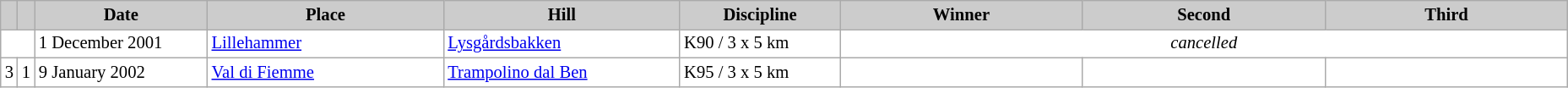<table class="wikitable plainrowheaders" style="background:#fff; font-size:86%; line-height:16px; border:grey solid 1px; border-collapse:collapse;">
<tr style="background:#ccc; text-align:center;">
<th scope="col" style="background:#ccc; width=20 px;"></th>
<th scope="col" style="background:#ccc; width=30 px;"></th>
<th scope="col" style="background:#ccc; width:130px;">Date</th>
<th scope="col" style="background:#ccc; width:180px;">Place</th>
<th scope="col" style="background:#ccc; width:180px;">Hill</th>
<th scope="col" style="background:#ccc; width:120px;">Discipline</th>
<th scope="col" style="background:#ccc; width:185px;">Winner</th>
<th scope="col" style="background:#ccc; width:185px;">Second</th>
<th scope="col" style="background:#ccc; width:185px;">Third</th>
</tr>
<tr>
<td colspan=2></td>
<td>1 December 2001</td>
<td> <a href='#'>Lillehammer</a></td>
<td><a href='#'>Lysgårdsbakken</a></td>
<td>K90 / 3 x 5 km</td>
<td colspan=3 align=center><em>cancelled</em></td>
</tr>
<tr>
<td align=center>3</td>
<td align=center>1</td>
<td>9 January 2002</td>
<td> <a href='#'>Val di Fiemme</a></td>
<td><a href='#'>Trampolino dal Ben</a></td>
<td>K95 / 3 x 5 km</td>
<td></td>
<td></td>
<td></td>
</tr>
</table>
